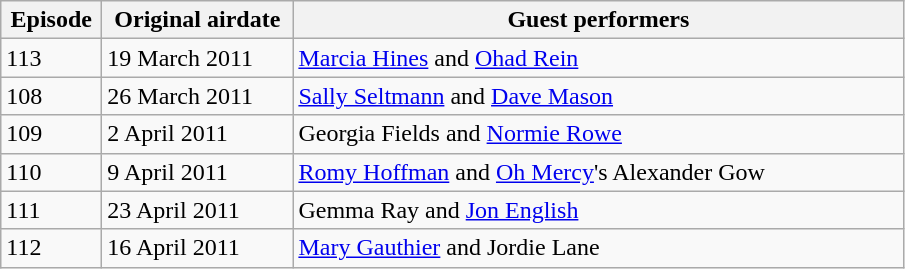<table class="wikitable sortable">
<tr>
<th width="60px">Episode</th>
<th width="120px">Original airdate</th>
<th width="400px" class="unsortable">Guest performers</th>
</tr>
<tr>
<td>113</td>
<td>19 March 2011</td>
<td><a href='#'>Marcia Hines</a> and <a href='#'>Ohad Rein</a></td>
</tr>
<tr>
<td>108</td>
<td>26 March 2011</td>
<td><a href='#'>Sally Seltmann</a> and <a href='#'>Dave Mason</a></td>
</tr>
<tr>
<td>109</td>
<td>2 April 2011</td>
<td>Georgia Fields and <a href='#'>Normie Rowe</a></td>
</tr>
<tr>
<td>110</td>
<td>9 April 2011</td>
<td><a href='#'>Romy Hoffman</a> and <a href='#'>Oh Mercy</a>'s Alexander Gow</td>
</tr>
<tr>
<td>111</td>
<td>23 April 2011</td>
<td>Gemma Ray and <a href='#'>Jon English</a></td>
</tr>
<tr>
<td>112</td>
<td>16 April 2011</td>
<td><a href='#'>Mary Gauthier</a> and Jordie Lane</td>
</tr>
</table>
